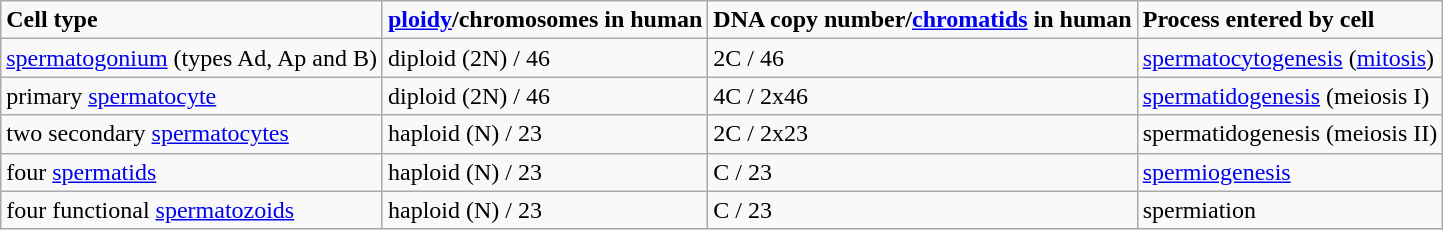<table class="wikitable">
<tr>
<td><strong>Cell type</strong></td>
<td><strong><a href='#'>ploidy</a>/chromosomes in human</strong></td>
<td><strong>DNA copy number/<a href='#'>chromatids</a> in human</strong></td>
<td><strong>Process entered by cell</strong></td>
</tr>
<tr>
<td><a href='#'>spermatogonium</a> (types Ad, Ap and B)</td>
<td>diploid (2N) / 46</td>
<td>2C / 46</td>
<td><a href='#'>spermatocytogenesis</a> (<a href='#'>mitosis</a>)</td>
</tr>
<tr>
<td>primary <a href='#'>spermatocyte</a></td>
<td>diploid (2N) / 46</td>
<td>4C / 2x46</td>
<td><a href='#'>spermatidogenesis</a> (meiosis I)</td>
</tr>
<tr>
<td>two secondary <a href='#'>spermatocytes</a></td>
<td>haploid (N) / 23</td>
<td>2C / 2x23</td>
<td>spermatidogenesis (meiosis II)</td>
</tr>
<tr>
<td>four <a href='#'>spermatids</a></td>
<td>haploid (N) / 23</td>
<td>C / 23</td>
<td><a href='#'>spermiogenesis</a></td>
</tr>
<tr>
<td>four functional <a href='#'>spermatozoids</a></td>
<td>haploid (N) / 23</td>
<td>C / 23</td>
<td>spermiation</td>
</tr>
</table>
